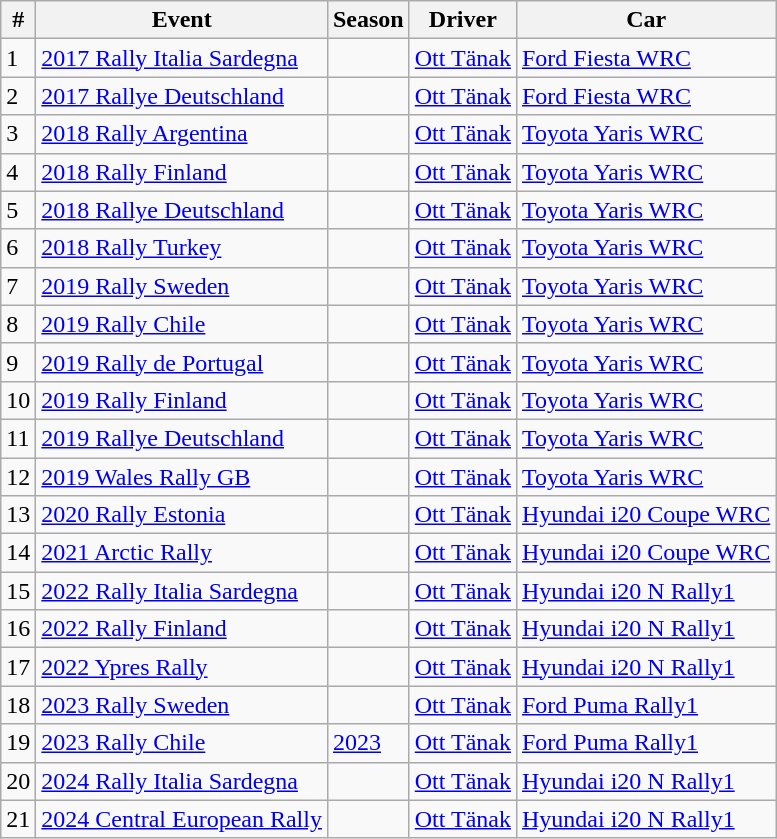<table class="wikitable">
<tr>
<th> # </th>
<th>Event</th>
<th>Season</th>
<th>Driver</th>
<th>Car</th>
</tr>
<tr>
<td>1</td>
<td> <a href='#'>2017 Rally Italia Sardegna</a></td>
<td></td>
<td> <a href='#'>Ott Tänak</a></td>
<td><a href='#'>Ford Fiesta WRC</a></td>
</tr>
<tr>
<td>2</td>
<td> <a href='#'>2017 Rallye Deutschland</a></td>
<td></td>
<td> <a href='#'>Ott Tänak</a></td>
<td><a href='#'>Ford Fiesta WRC</a></td>
</tr>
<tr>
<td>3</td>
<td> <a href='#'>2018 Rally Argentina</a></td>
<td></td>
<td> <a href='#'>Ott Tänak</a></td>
<td><a href='#'>Toyota Yaris WRC</a></td>
</tr>
<tr>
<td>4</td>
<td> <a href='#'>2018 Rally Finland</a></td>
<td></td>
<td> <a href='#'>Ott Tänak</a></td>
<td><a href='#'>Toyota Yaris WRC</a></td>
</tr>
<tr>
<td>5</td>
<td> <a href='#'>2018 Rallye Deutschland</a></td>
<td></td>
<td> <a href='#'>Ott Tänak</a></td>
<td><a href='#'>Toyota Yaris WRC</a></td>
</tr>
<tr>
<td>6</td>
<td> <a href='#'>2018 Rally Turkey</a></td>
<td></td>
<td> <a href='#'>Ott Tänak</a></td>
<td><a href='#'>Toyota Yaris WRC</a></td>
</tr>
<tr>
<td>7</td>
<td> <a href='#'>2019 Rally Sweden</a></td>
<td></td>
<td> <a href='#'>Ott Tänak</a></td>
<td><a href='#'>Toyota Yaris WRC</a></td>
</tr>
<tr>
<td>8</td>
<td> <a href='#'>2019 Rally Chile</a></td>
<td></td>
<td> <a href='#'>Ott Tänak</a></td>
<td><a href='#'>Toyota Yaris WRC</a></td>
</tr>
<tr>
<td>9</td>
<td> <a href='#'>2019 Rally de Portugal</a></td>
<td></td>
<td> <a href='#'>Ott Tänak</a></td>
<td><a href='#'>Toyota Yaris WRC</a></td>
</tr>
<tr>
<td>10</td>
<td> <a href='#'>2019 Rally Finland</a></td>
<td></td>
<td> <a href='#'>Ott Tänak</a></td>
<td><a href='#'>Toyota Yaris WRC</a></td>
</tr>
<tr>
<td>11</td>
<td> <a href='#'>2019 Rallye Deutschland</a></td>
<td></td>
<td> <a href='#'>Ott Tänak</a></td>
<td><a href='#'>Toyota Yaris WRC</a></td>
</tr>
<tr>
<td>12</td>
<td> <a href='#'>2019 Wales Rally GB</a></td>
<td></td>
<td> <a href='#'>Ott Tänak</a></td>
<td><a href='#'>Toyota Yaris WRC</a></td>
</tr>
<tr>
<td>13</td>
<td> <a href='#'>2020 Rally Estonia</a></td>
<td></td>
<td> <a href='#'>Ott Tänak</a></td>
<td><a href='#'>Hyundai i20 Coupe WRC</a></td>
</tr>
<tr>
<td>14</td>
<td> <a href='#'>2021 Arctic Rally</a></td>
<td></td>
<td> <a href='#'>Ott Tänak</a></td>
<td><a href='#'>Hyundai i20 Coupe WRC</a></td>
</tr>
<tr>
<td>15</td>
<td> <a href='#'>2022 Rally Italia Sardegna</a></td>
<td></td>
<td> <a href='#'>Ott Tänak</a></td>
<td><a href='#'>Hyundai i20 N Rally1</a></td>
</tr>
<tr>
<td>16</td>
<td> <a href='#'>2022 Rally Finland</a></td>
<td></td>
<td> <a href='#'>Ott Tänak</a></td>
<td><a href='#'>Hyundai i20 N Rally1</a></td>
</tr>
<tr>
<td>17</td>
<td> <a href='#'>2022 Ypres Rally</a></td>
<td></td>
<td> <a href='#'>Ott Tänak</a></td>
<td><a href='#'>Hyundai i20 N Rally1</a></td>
</tr>
<tr>
<td>18</td>
<td> <a href='#'>2023 Rally Sweden</a></td>
<td></td>
<td> <a href='#'>Ott Tänak</a></td>
<td><a href='#'>Ford Puma Rally1</a></td>
</tr>
<tr>
<td>19</td>
<td> <a href='#'>2023 Rally Chile</a></td>
<td><a href='#'>2023</a></td>
<td> <a href='#'>Ott Tänak</a></td>
<td><a href='#'>Ford Puma Rally1</a></td>
</tr>
<tr>
<td>20</td>
<td> <a href='#'>2024 Rally Italia Sardegna</a></td>
<td></td>
<td> <a href='#'>Ott Tänak</a></td>
<td><a href='#'>Hyundai i20 N Rally1</a></td>
</tr>
<tr>
<td>21</td>
<td> <a href='#'>2024 Central European Rally</a></td>
<td></td>
<td> <a href='#'>Ott Tänak</a></td>
<td><a href='#'>Hyundai i20 N Rally1</a></td>
</tr>
</table>
